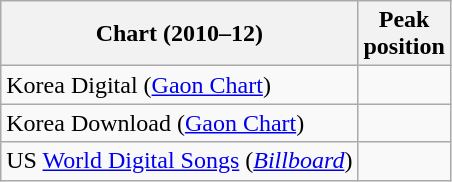<table class="wikitable">
<tr>
<th>Chart (2010–12)</th>
<th>Peak<br>position</th>
</tr>
<tr>
<td>Korea Digital (<a href='#'>Gaon Chart</a>)</td>
<td></td>
</tr>
<tr>
<td>Korea Download (<a href='#'>Gaon Chart</a>)</td>
<td></td>
</tr>
<tr>
<td>US <a href='#'>World Digital Songs</a> (<em><a href='#'>Billboard</a></em>)</td>
<td></td>
</tr>
</table>
